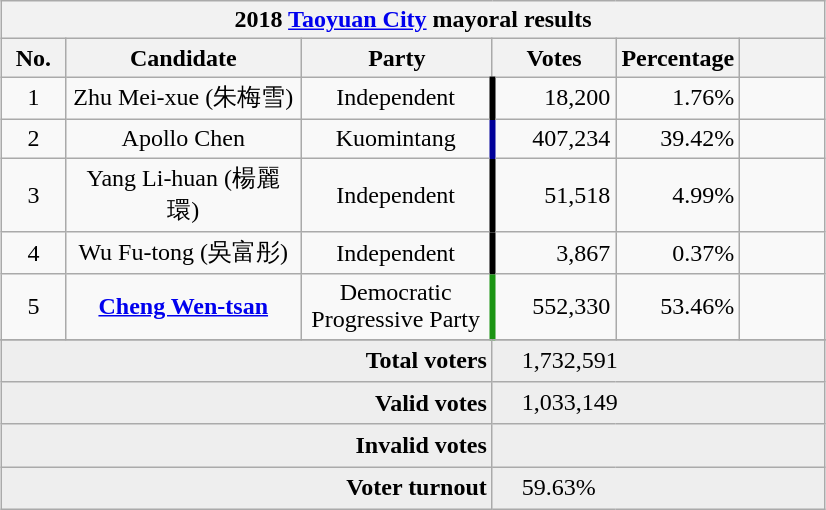<table class="wikitable collapsible" style="margin:1em auto; text-align:center">
<tr>
<th colspan="6">2018 <a href='#'>Taoyuan City</a> mayoral results</th>
</tr>
<tr>
<th width=35>No.</th>
<th width=150>Candidate</th>
<th width=120>Party</th>
<th width=75>Votes</th>
<th width=75>Percentage</th>
<th width=49></th>
</tr>
<tr>
<td>1</td>
<td>Zhu Mei-xue (朱梅雪)</td>
<td> Independent</td>
<td style="border-left:4px solid #000000;" align="right">18,200</td>
<td align="right">1.76%</td>
<td align="center"></td>
</tr>
<tr>
<td>2</td>
<td>Apollo Chen</td>
<td> Kuomintang</td>
<td style="border-left:4px solid #000099;" align="right">407,234</td>
<td align="right">39.42%</td>
<td align="center"></td>
</tr>
<tr>
<td>3</td>
<td>Yang Li-huan (楊麗環)</td>
<td> Independent</td>
<td style="border-left:4px solid #000000;" align="right">51,518</td>
<td align="right">4.99%</td>
<td align="center"></td>
</tr>
<tr>
<td>4</td>
<td>Wu Fu-tong (吳富彤)</td>
<td> Independent</td>
<td style="border-left:4px solid #000000;" align="right">3,867</td>
<td align="right">0.37%</td>
<td align="center"></td>
</tr>
<tr>
<td>5</td>
<td><strong><a href='#'>Cheng Wen-tsan</a></strong></td>
<td>Democratic Progressive Party</td>
<td style="border-left:4px solid #1B9413;" align="right">552,330</td>
<td align="right">53.46%</td>
<td align="center"></td>
</tr>
<tr>
</tr>
<tr bgcolor=EEEEEE>
<td colspan="3" align="right"><strong>Total voters</strong></td>
<td colspan="3" align="left">　1,732,591</td>
</tr>
<tr bgcolor=EEEEEE>
<td colspan="3" align="right"><strong>Valid votes</strong></td>
<td colspan="3" align="left">　1,033,149</td>
</tr>
<tr bgcolor=EEEEEE>
<td colspan="3" align="right"><strong>Invalid votes</strong></td>
<td colspan="3" align="left">　</td>
</tr>
<tr bgcolor=EEEEEE>
<td colspan="3" align="right"><strong>Voter turnout</strong></td>
<td colspan="3" align="left">　59.63%</td>
</tr>
</table>
